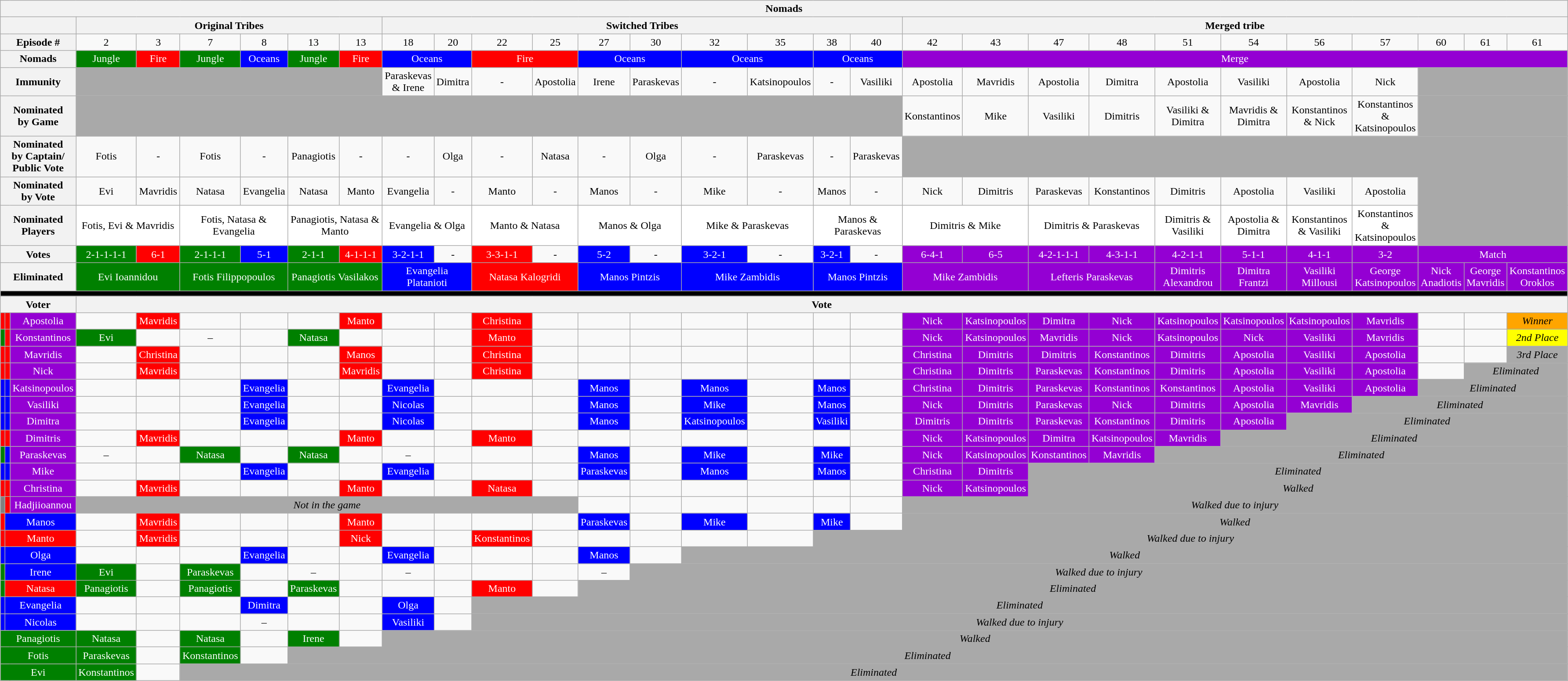<table class="wikitable " style="text-align:center;">
<tr>
<th colspan=30">Nomads</th>
</tr>
<tr>
<th colspan="3"></th>
<th colspan=6">Original Tribes</th>
<th colspan=10">Switched Tribes</th>
<th colspan=11">Merged tribe</th>
</tr>
<tr>
<th colspan="3">Episode #</th>
<td>2</td>
<td>3</td>
<td>7</td>
<td>8</td>
<td>13</td>
<td>13</td>
<td>18</td>
<td>20</td>
<td>22</td>
<td>25</td>
<td>27</td>
<td>30</td>
<td>32</td>
<td>35</td>
<td>38</td>
<td>40</td>
<td>42</td>
<td>43</td>
<td>47</td>
<td>48</td>
<td>51</td>
<td>54</td>
<td>56</td>
<td>57</td>
<td>60</td>
<td>61</td>
<td>61</td>
</tr>
<tr>
<th colspan="3">Nomads</th>
<td style="background: Green; color: white; text-align: center;">Jungle</td>
<td style="background: Red; color: white; text-align: center;">Fire</td>
<td style="background: Green; color: white; text-align: center;">Jungle</td>
<td style="background: Blue; color: white; text-align: center;">Oceans</td>
<td style="background: Green; color: white; text-align: center;">Jungle</td>
<td style="background: Red; color: white; text-align: center;">Fire</td>
<td colspan="2"  style="background: Blue; color: white; text-align: center;">Oceans</td>
<td colspan="2"  style="background: Red; color: white; text-align: center;">Fire</td>
<td colspan="2"  style="background: Blue; color: white; text-align: center;">Oceans</td>
<td colspan="2"  style="background: Blue; color: white; text-align: center;">Oceans</td>
<td colspan="2"  style="background: Blue; color: white; text-align: center;">Oceans</td>
<td colspan="11"  style="background: DarkViolet; color: white; text-align: center;">Merge</td>
</tr>
<tr>
<th colspan="3">Immunity</th>
<td colspan=6 bgcolor=darkgray></td>
<td>Paraskevas & Irene</td>
<td>Dimitra</td>
<td>-</td>
<td>Apostolia</td>
<td>Irene</td>
<td>Paraskevas</td>
<td>-</td>
<td>Katsinopoulos</td>
<td>-</td>
<td>Vasiliki</td>
<td>Apostolia</td>
<td>Mavridis</td>
<td>Apostolia</td>
<td>Dimitra</td>
<td>Apostolia</td>
<td>Vasiliki</td>
<td>Apostolia</td>
<td>Nick</td>
<td colspan=3 bgcolor=darkgray></td>
</tr>
<tr>
<th colspan="3">Nominated<br> by Game</th>
<td colspan=16 bgcolor=darkgray></td>
<td>Konstantinos</td>
<td>Mike</td>
<td>Vasiliki</td>
<td>Dimitris</td>
<td>Vasiliki & Dimitra</td>
<td>Mavridis & Dimitra</td>
<td>Konstantinos & Nick</td>
<td>Konstantinos & Katsinopoulos</td>
<td colspan=3 bgcolor=darkgray></td>
</tr>
<tr>
<th colspan="3">Nominated<br> by Captain/<br>Public Vote</th>
<td>Fotis</td>
<td>-</td>
<td>Fotis</td>
<td>-</td>
<td>Panagiotis</td>
<td>-</td>
<td>-</td>
<td>Olga</td>
<td>-</td>
<td>Natasa</td>
<td>-</td>
<td>Olga</td>
<td>-</td>
<td>Paraskevas</td>
<td>-</td>
<td>Paraskevas</td>
<td colspan=11 bgcolor=darkgray></td>
</tr>
<tr>
<th colspan="3">Nominated<br> by Vote</th>
<td>Evi</td>
<td>Mavridis</td>
<td>Natasa</td>
<td>Evangelia</td>
<td>Natasa</td>
<td>Manto</td>
<td>Evangelia</td>
<td>-</td>
<td>Manto</td>
<td>-</td>
<td>Manos</td>
<td>-</td>
<td>Mike</td>
<td>-</td>
<td>Manos</td>
<td>-</td>
<td>Nick</td>
<td>Dimitris</td>
<td>Paraskevas</td>
<td>Konstantinos</td>
<td>Dimitris</td>
<td>Apostolia</td>
<td>Vasiliki</td>
<td>Apostolia</td>
<td colspan=3 bgcolor=darkgray></td>
</tr>
<tr>
<th colspan="3">Nominated<br> Players</th>
<td colspan="2" style="background: White; color: black; text-align: center;">Fotis, Evi & Mavridis</td>
<td colspan="2" style="background: White; color: black; text-align: center;">Fotis, Natasa &<br> Evangelia</td>
<td colspan="2" style="background: White; color: black; text-align: center;">Panagiotis, Natasa &<br> Manto</td>
<td colspan="2" style="background: White; color: black; text-align: center;">Evangelia & Olga</td>
<td colspan="2" style="background: White; color: black; text-align: center;">Manto & Natasa</td>
<td colspan="2" style="background: White; color: black; text-align: center;">Manos & Olga</td>
<td colspan="2" style="background: White; color: black; text-align: center;">Mike & Paraskevas</td>
<td colspan="2" style="background: White; color: black; text-align: center;">Manos & Paraskevas</td>
<td colspan="2" style="background: White; color: black; text-align: center;">Dimitris & Mike</td>
<td colspan="2" style="background: White; color: black; text-align: center;">Dimitris & Paraskevas</td>
<td style="background: White; color: black; text-align: center;">Dimitris & Vasiliki</td>
<td style="background: White; color: black; text-align: center;">Apostolia & Dimitra</td>
<td style="background: White; color: black; text-align: center;">Konstantinos & Vasiliki</td>
<td style="background: White; color: black; text-align: center;">Konstantinos & Katsinopoulos</td>
<td colspan=3 bgcolor=darkgray></td>
</tr>
<tr>
<th colspan="3">Votes</th>
<td style="background: Green; color: white; text-align: center;">2-1-1-1-1</td>
<td style="background: Red; color: white; text-align: center;">6-1</td>
<td style="background: Green; color: white; text-align: center;">2-1-1-1</td>
<td style="background: Blue; color: white; text-align: center;">5-1</td>
<td style="background: Green; color: white; text-align: center;">2-1-1</td>
<td style="background: Red; color: white; text-align: center;">4-1-1-1</td>
<td style="background: Blue; color: white; text-align: center;">3-2-1-1</td>
<td>-</td>
<td style="background: Red; color: white; text-align: center;">3-3-1-1</td>
<td>-</td>
<td style="background: Blue; color: white; text-align: center;">5-2</td>
<td>-</td>
<td style="background: Blue; color: white; text-align: center;">3-2-1</td>
<td>-</td>
<td style="background: Blue; color: white; text-align: center;">3-2-1</td>
<td>-</td>
<td style="background: DarkViolet; color: white; text-align: center;">6-4-1</td>
<td style="background: DarkViolet; color: white; text-align: center;">6-5</td>
<td style="background: DarkViolet; color: white; text-align: center;">4-2-1-1-1</td>
<td style="background: DarkViolet; color: white; text-align: center;">4-3-1-1</td>
<td style="background: DarkViolet; color: white; text-align: center;">4-2-1-1</td>
<td style="background: DarkViolet; color: white; text-align: center;">5-1-1</td>
<td style="background: DarkViolet; color: white; text-align: center;">4-1-1</td>
<td style="background: DarkViolet; color: white; text-align: center;">3-2</td>
<td colspan=3 style="background: DarkViolet; color: white; text-align: center;">Match</td>
</tr>
<tr>
<th colspan="3">Eliminated</th>
<td colspan="2" style="background: Green; color: white; text-align: center;">Evi Ioannidou</td>
<td colspan="2" style="background: Green; color: white; text-align: center;">Fotis Filippopoulos</td>
<td colspan="2" style="background: Green; color: white; text-align: center;">Panagiotis Vasilakos</td>
<td colspan="2" style="background: Blue; color: white; text-align: center;">Evangelia Platanioti</td>
<td colspan="2" style="background: Red; color: white; text-align: center;">Natasa Kalogridi</td>
<td colspan="2" style="background: Blue; color: white; text-align: center;">Manos Pintzis</td>
<td colspan="2" style="background: Blue; color: white; text-align: center;">Mike Zambidis</td>
<td colspan="2" style="background: Blue; color: white; text-align: center;">Manos Pintzis</td>
<td colspan="2" style="background: DarkViolet; color: white; text-align: center;">Mike Zambidis</td>
<td colspan="2" style="background: DarkViolet; color: white; text-align: center;">Lefteris Paraskevas</td>
<td style="background: DarkViolet; color: white; text-align: center;">Dimitris Alexandrou</td>
<td style="background: DarkViolet; color: white; text-align: center;">Dimitra Frantzi</td>
<td style="background: DarkViolet; color: white; text-align: center;">Vasiliki Millousi</td>
<td style="background: DarkViolet; color: white; text-align: center;">George Katsinopoulos</td>
<td style="background: DarkViolet; color: white; text-align: center;">Nick Anadiotis</td>
<td style="background: DarkViolet; color: white; text-align: center;">George Mavridis</td>
<td style="background: DarkViolet; color: white; text-align: center;">Konstantinos Oroklos</td>
</tr>
<tr>
<th colspan="30" style="background:black;"></th>
</tr>
<tr>
<th colspan="3">Voter</th>
<th colspan="27">Vote</th>
</tr>
<tr>
<td style="background: Red; color: white; text-align: center;"></td>
<td style="background: Red; color: white; text-align: center;"></td>
<td style="background: DarkViolet; color: white; text-align: center;">Apostolia</td>
<td></td>
<td style="background: Red; color: white; text-align: center;">Mavridis</td>
<td></td>
<td></td>
<td></td>
<td style="background: Red; color: white; text-align: center;">Manto</td>
<td></td>
<td></td>
<td style="background: Red; color: white; text-align: center;">Christina</td>
<td></td>
<td></td>
<td></td>
<td></td>
<td></td>
<td></td>
<td></td>
<td style="background: DarkViolet; color: white; text-align: center;">Nick</td>
<td style="background: DarkViolet; color: white; text-align: center;">Katsinopoulos</td>
<td style="background: DarkViolet; color: white; text-align: center;">Dimitra</td>
<td style="background: DarkViolet; color: white; text-align: center;">Nick</td>
<td style="background: DarkViolet; color: white; text-align: center;">Katsinopoulos</td>
<td style="background: DarkViolet; color: white; text-align: center;">Katsinopoulos</td>
<td style="background: DarkViolet; color: white; text-align: center;">Katsinopoulos</td>
<td style="background: DarkViolet; color: white; text-align: center;">Mavridis</td>
<td></td>
<td></td>
<td colspan=1 bgcolor=orange><em>Winner</em></td>
</tr>
<tr>
<td style="background: Green; color: white; text-align: center;"></td>
<td style="background: Red; color: white; text-align: center;"></td>
<td style="background: DarkViolet; color: white; text-align: center;">Konstantinos</td>
<td style="background: Green; color: white; text-align: center;">Evi</td>
<td></td>
<td>–</td>
<td></td>
<td style="background: Green; color: white; text-align: center;">Natasa</td>
<td></td>
<td></td>
<td></td>
<td style="background: Red; color: white; text-align: center;">Manto</td>
<td></td>
<td></td>
<td></td>
<td></td>
<td></td>
<td></td>
<td></td>
<td style="background: DarkViolet; color: white; text-align: center;">Nick</td>
<td style="background: DarkViolet; color: white; text-align: center;">Katsinopoulos</td>
<td style="background: DarkViolet; color: white; text-align: center;">Mavridis</td>
<td style="background: DarkViolet; color: white; text-align: center;">Nick</td>
<td style="background: DarkViolet; color: white; text-align: center;">Katsinopoulos</td>
<td style="background: DarkViolet; color: white; text-align: center;">Nick</td>
<td style="background: DarkViolet; color: white; text-align: center;">Vasiliki</td>
<td style="background: DarkViolet; color: white; text-align: center;">Mavridis</td>
<td></td>
<td></td>
<td colspan=1 bgcolor=yellow><em>2nd Place</em></td>
</tr>
<tr>
<td style="background: Red; color: white; text-align: center;"></td>
<td style="background: Red; color: white; text-align: center;"></td>
<td style="background: DarkViolet; color: white; text-align: center;">Mavridis</td>
<td></td>
<td style="background: Red; color: white; text-align: center;">Christina</td>
<td></td>
<td></td>
<td></td>
<td style="background: Red; color: white; text-align: center;">Manos</td>
<td></td>
<td></td>
<td style="background: Red; color: white; text-align: center;">Christina</td>
<td></td>
<td></td>
<td></td>
<td></td>
<td></td>
<td></td>
<td></td>
<td style="background: DarkViolet; color: white; text-align: center;">Christina</td>
<td style="background: DarkViolet; color: white; text-align: center;">Dimitris</td>
<td style="background: DarkViolet; color: white; text-align: center;">Dimitris</td>
<td style="background: DarkViolet; color: white; text-align: center;">Konstantinos</td>
<td style="background: DarkViolet; color: white; text-align: center;">Dimitris</td>
<td style="background: DarkViolet; color: white; text-align: center;">Apostolia</td>
<td style="background: DarkViolet; color: white; text-align: center;">Vasiliki</td>
<td style="background: DarkViolet; color: white; text-align: center;">Apostolia</td>
<td></td>
<td></td>
<td colspan=1 bgcolor=darkgray><em>3rd Place</em></td>
</tr>
<tr>
<td style="background: Red; color: white; text-align: center;"></td>
<td style="background: Red; color: white; text-align: center;"></td>
<td style="background: DarkViolet; color: white; text-align: center;">Nick</td>
<td></td>
<td style="background: Red; color: white; text-align: center;">Mavridis</td>
<td></td>
<td></td>
<td></td>
<td style="background: Red; color: white; text-align: center;">Mavridis</td>
<td></td>
<td></td>
<td style="background: Red; color: white; text-align: center;">Christina</td>
<td></td>
<td></td>
<td></td>
<td></td>
<td></td>
<td></td>
<td></td>
<td style="background: DarkViolet; color: white; text-align: center;">Christina</td>
<td style="background: DarkViolet; color: white; text-align: center;">Dimitris</td>
<td style="background: DarkViolet; color: white; text-align: center;">Paraskevas</td>
<td style="background: DarkViolet; color: white; text-align: center;">Konstantinos</td>
<td style="background: DarkViolet; color: white; text-align: center;">Dimitris</td>
<td style="background: DarkViolet; color: white; text-align: center;">Apostolia</td>
<td style="background: DarkViolet; color: white; text-align: center;">Vasiliki</td>
<td style="background: DarkViolet; color: white; text-align: center;">Apostolia</td>
<td></td>
<td colspan=2 bgcolor=darkgray><em>Eliminated</em></td>
</tr>
<tr>
<td style="background: Blue; color: white; text-align: center;"></td>
<td style="background: Blue; color: white; text-align: center;"></td>
<td style="background: DarkViolet; color: white; text-align: center;">Katsinopoulos</td>
<td></td>
<td></td>
<td></td>
<td style="background: Blue; color: white; text-align: center;">Evangelia</td>
<td></td>
<td></td>
<td style="background: Blue; color: white; text-align: center;">Evangelia</td>
<td></td>
<td></td>
<td></td>
<td style="background: Blue; color: white; text-align: center;">Manos</td>
<td></td>
<td style="background: Blue; color: white; text-align: center;">Manos</td>
<td></td>
<td style="background: Blue; color: white; text-align: center;">Manos</td>
<td></td>
<td style="background: DarkViolet; color: white; text-align: center;">Christina</td>
<td style="background: DarkViolet; color: white; text-align: center;">Dimitris</td>
<td style="background: DarkViolet; color: white; text-align: center;">Paraskevas</td>
<td style="background: DarkViolet; color: white; text-align: center;">Konstantinos</td>
<td style="background: DarkViolet; color: white; text-align: center;">Konstantinos</td>
<td style="background: DarkViolet; color: white; text-align: center;">Apostolia</td>
<td style="background: DarkViolet; color: white; text-align: center;">Vasiliki</td>
<td style="background: DarkViolet; color: white; text-align: center;">Apostolia</td>
<td colspan=3 bgcolor=darkgray><em>Eliminated</em></td>
</tr>
<tr>
<td style="background: Blue; color: white; text-align: center;"></td>
<td style="background: Blue; color: white; text-align: center;"></td>
<td style="background: DarkViolet; color: white; text-align: center;">Vasiliki</td>
<td></td>
<td></td>
<td></td>
<td style="background: Blue; color: white; text-align: center;">Evangelia</td>
<td></td>
<td></td>
<td style="background: Blue; color: white; text-align: center;">Nicolas</td>
<td></td>
<td></td>
<td></td>
<td style="background: Blue; color: white; text-align: center;">Manos</td>
<td></td>
<td style="background: Blue; color: white; text-align: center;">Mike</td>
<td></td>
<td style="background: Blue; color: white; text-align: center;">Manos</td>
<td></td>
<td style="background: DarkViolet; color: white; text-align: center;">Nick</td>
<td style="background: DarkViolet; color: white; text-align: center;">Dimitris</td>
<td style="background: DarkViolet; color: white; text-align: center;">Paraskevas</td>
<td style="background: DarkViolet; color: white; text-align: center;">Nick</td>
<td style="background: DarkViolet; color: white; text-align: center;">Dimitris</td>
<td style="background: DarkViolet; color: white; text-align: center;">Apostolia</td>
<td style="background: DarkViolet; color: white; text-align: center;">Mavridis</td>
<td colspan=4 bgcolor=darkgray><em>Eliminated</em></td>
</tr>
<tr>
<td style="background: Blue; color: white; text-align: center;"></td>
<td style="background: Blue; color: white; text-align: center;"></td>
<td style="background: DarkViolet; color: white; text-align: center;">Dimitra</td>
<td></td>
<td></td>
<td></td>
<td style="background: Blue; color: white; text-align: center;">Evangelia</td>
<td></td>
<td></td>
<td style="background: Blue; color: white; text-align: center;">Nicolas</td>
<td></td>
<td></td>
<td></td>
<td style="background: Blue; color: white; text-align: center;">Manos</td>
<td></td>
<td style="background: Blue; color: white; text-align: center;">Katsinopoulos</td>
<td></td>
<td style="background: Blue; color: white; text-align: center;">Vasiliki</td>
<td></td>
<td style="background: DarkViolet; color: white; text-align: center;">Dimitris</td>
<td style="background: DarkViolet; color: white; text-align: center;">Dimitris</td>
<td style="background: DarkViolet; color: white; text-align: center;">Paraskevas</td>
<td style="background: DarkViolet; color: white; text-align: center;">Konstantinos</td>
<td style="background: DarkViolet; color: white; text-align: center;">Dimitris</td>
<td style="background: DarkViolet; color: white; text-align: center;">Apostolia</td>
<td colspan=5 bgcolor=darkgray><em>Eliminated</em></td>
</tr>
<tr>
<td style="background: Red; color: white; text-align: center;"></td>
<td style="background: Red; color: white; text-align: center;"></td>
<td style="background: DarkViolet; color: white; text-align: center;">Dimitris</td>
<td></td>
<td style="background: Red; color: white; text-align: center;">Mavridis</td>
<td></td>
<td></td>
<td></td>
<td style="background: Red; color: white; text-align: center;">Manto</td>
<td></td>
<td></td>
<td style="background: Red; color: white; text-align: center;">Manto</td>
<td></td>
<td></td>
<td></td>
<td></td>
<td></td>
<td></td>
<td></td>
<td style="background: DarkViolet; color: white; text-align: center;">Nick</td>
<td style="background: DarkViolet; color: white; text-align: center;">Katsinopoulos</td>
<td style="background: DarkViolet; color: white; text-align: center;">Dimitra</td>
<td style="background: DarkViolet; color: white; text-align: center;">Katsinopoulos</td>
<td style="background: DarkViolet; color: white; text-align: center;">Mavridis</td>
<td colspan=6 bgcolor=darkgray><em>Eliminated</em></td>
</tr>
<tr>
<td style="background: Green; color: white; text-align: center;"></td>
<td style="background: Blue; color: white; text-align: center;"></td>
<td style="background: DarkViolet; color: white; text-align: center;">Paraskevas</td>
<td>–</td>
<td></td>
<td style="background: Green; color: white; text-align: center;">Natasa</td>
<td></td>
<td style="background: Green; color: white; text-align: center;">Natasa</td>
<td></td>
<td>–</td>
<td></td>
<td></td>
<td></td>
<td style="background: Blue; color: white; text-align: center;">Manos</td>
<td></td>
<td style="background: Blue; color: white; text-align: center;">Mike</td>
<td></td>
<td style="background: Blue; color: white; text-align: center;">Mike</td>
<td></td>
<td style="background: DarkViolet; color: white; text-align: center;">Nick</td>
<td style="background: DarkViolet; color: white; text-align: center;">Katsinopoulos</td>
<td style="background: DarkViolet; color: white; text-align: center;">Konstantinos</td>
<td style="background: DarkViolet; color: white; text-align: center;">Mavridis</td>
<td colspan=7 bgcolor=darkgray><em>Eliminated</em></td>
</tr>
<tr>
<td style="background: Blue; color: white; text-align: center;"></td>
<td style="background: Blue; color: white; text-align: center;"></td>
<td style="background: DarkViolet; color: white; text-align: center;">Mike</td>
<td></td>
<td></td>
<td></td>
<td style="background: Blue; color: white; text-align: center;">Evangelia</td>
<td></td>
<td></td>
<td style="background: Blue; color: white; text-align: center;">Evangelia</td>
<td></td>
<td></td>
<td></td>
<td style="background: Blue; color: white; text-align: center;">Paraskevas</td>
<td></td>
<td style="background: Blue; color: white; text-align: center;">Manos</td>
<td></td>
<td style="background: Blue; color: white; text-align: center;">Manos</td>
<td></td>
<td style="background: DarkViolet; color: white; text-align: center;">Christina</td>
<td style="background: DarkViolet; color: white; text-align: center;">Dimitris</td>
<td colspan=9 bgcolor=darkgray><em>Eliminated</em></td>
</tr>
<tr>
<td style="background: Red; color: white; text-align: center;"></td>
<td style="background: Red; color: white; text-align: center;"></td>
<td style="background: DarkViolet; color: white; text-align: center;">Christina</td>
<td></td>
<td style="background: Red; color: white; text-align: center;">Mavridis</td>
<td></td>
<td></td>
<td></td>
<td style="background: Red; color: white; text-align: center;">Manto</td>
<td></td>
<td></td>
<td style="background: Red; color: white; text-align: center;">Natasa</td>
<td></td>
<td></td>
<td></td>
<td></td>
<td></td>
<td></td>
<td></td>
<td style="background: DarkViolet; color: white; text-align: center;">Nick</td>
<td style="background: DarkViolet; color: white; text-align: center;">Katsinopoulos</td>
<td colspan=9 bgcolor=darkgray><em>Walked</em></td>
</tr>
<tr>
<td style="background: Gray; color: white; text-align: center;"></td>
<td style="background: Red; color: white; text-align: center;"></td>
<td style="background: DarkViolet; color: white; text-align: center;">Hadjiioannou</td>
<td colspan=10 bgcolor=darkgray><em>Not in the game</em></td>
<td></td>
<td></td>
<td></td>
<td></td>
<td></td>
<td></td>
<td colspan=11 bgcolor=darkgray><em>Walked due to injury</em></td>
</tr>
<tr>
<td style="background: Red; color: white; text-align: center;"></td>
<td colspan=2 style="background: Blue; color: white; text-align: center;">Manos</td>
<td></td>
<td style="background: Red; color: white; text-align: center;">Mavridis</td>
<td></td>
<td></td>
<td></td>
<td style="background: Red; color: white; text-align: center;">Manto</td>
<td></td>
<td></td>
<td></td>
<td></td>
<td style="background: Blue; color: white; text-align: center;">Paraskevas</td>
<td></td>
<td style="background: Blue; color: white; text-align: center;">Mike</td>
<td></td>
<td style="background: Blue; color: white; text-align: center;">Mike</td>
<td></td>
<td colspan=11 bgcolor=darkgray><em>Walked</em></td>
</tr>
<tr>
<td style="background: Red; color: white; text-align: center;"></td>
<td colspan=2 style="background: Red; color: white; text-align: center;">Manto</td>
<td></td>
<td style="background: Red; color: white; text-align: center;">Mavridis</td>
<td></td>
<td></td>
<td></td>
<td style="background: Red; color: white; text-align: center;">Nick</td>
<td></td>
<td></td>
<td style="background: Red; color: white; text-align: center;">Konstantinos</td>
<td></td>
<td></td>
<td></td>
<td></td>
<td></td>
<td colspan=13 bgcolor=darkgray><em>Walked due to injury</em></td>
</tr>
<tr>
<td style="background: Blue; color: white; text-align: center;"></td>
<td colspan=2 style="background: Blue; color: white; text-align: center;">Olga</td>
<td></td>
<td></td>
<td></td>
<td style="background: Blue; color: white; text-align: center;">Evangelia</td>
<td></td>
<td></td>
<td style="background: Blue; color: white; text-align: center;">Evangelia</td>
<td></td>
<td></td>
<td></td>
<td style="background: Blue; color: white; text-align: center;">Manos</td>
<td></td>
<td colspan=15 bgcolor=darkgray><em>Walked</em></td>
</tr>
<tr>
<td style="background: Green; color: white; text-align: center;"></td>
<td colspan=2 style="background: Blue; color: white; text-align: center;">Irene</td>
<td style="background: Green; color: white; text-align: center;">Evi</td>
<td></td>
<td style="background: Green; color: white; text-align: center;">Paraskevas</td>
<td></td>
<td>–</td>
<td></td>
<td>–</td>
<td></td>
<td></td>
<td></td>
<td>–</td>
<td colspan=16 bgcolor=darkgray><em>Walked due to injury</em></td>
</tr>
<tr>
<td style="background: Green; color: white; text-align: center;"></td>
<td colspan=2 style="background: Red; color: white; text-align: center;">Natasa</td>
<td style="background: Green; color: white; text-align: center;">Panagiotis</td>
<td></td>
<td style="background: Green; color: white; text-align: center;">Panagiotis</td>
<td></td>
<td style="background: Green; color: white; text-align: center;">Paraskevas</td>
<td></td>
<td></td>
<td></td>
<td style="background: Red; color: white; text-align: center;">Manto</td>
<td></td>
<td colspan=17 bgcolor=darkgray><em>Eliminated</em></td>
</tr>
<tr>
<td style="background: Blue; color: white; text-align: center;"></td>
<td colspan=2 style="background: Blue; color: white; text-align: center;">Evangelia</td>
<td></td>
<td></td>
<td></td>
<td style="background: Blue; color: white; text-align: center;">Dimitra</td>
<td></td>
<td></td>
<td style="background: Blue; color: white; text-align: center;">Olga</td>
<td></td>
<td colspan=19 bgcolor=darkgray><em>Eliminated</em></td>
</tr>
<tr>
<td style="background: Blue; color: white; text-align: center;"></td>
<td colspan=2 style="background: Blue; color: white; text-align: center;">Nicolas</td>
<td></td>
<td></td>
<td></td>
<td>–</td>
<td></td>
<td></td>
<td style="background: Blue; color: white; text-align: center;">Vasiliki</td>
<td></td>
<td colspan=19 bgcolor=darkgray><em>Walked due to injury</em></td>
</tr>
<tr>
<td colspan="3" style="background: Green; color: white; text-align: center;">Panagiotis</td>
<td style="background: Green; color: white; text-align: center;">Natasa</td>
<td></td>
<td style="background: Green; color: white; text-align: center;">Natasa</td>
<td></td>
<td style="background: Green; color: white; text-align: center;">Irene</td>
<td></td>
<td colspan=21 bgcolor=darkgray><em>Walked</em></td>
</tr>
<tr>
<td colspan="3" style="background: Green; color: white; text-align: center;">Fotis</td>
<td style="background: Green; color: white; text-align: center;">Paraskevas</td>
<td></td>
<td style="background: Green; color: white; text-align: center;">Konstantinos</td>
<td></td>
<td colspan=23 bgcolor=darkgray><em>Eliminated</em></td>
</tr>
<tr>
<td colspan="3" style="background: Green; color: white; text-align: center;">Evi</td>
<td style="background: Green; color: white; text-align: center;">Konstantinos</td>
<td></td>
<td colspan=25 bgcolor=darkgray><em>Eliminated</em></td>
</tr>
</table>
